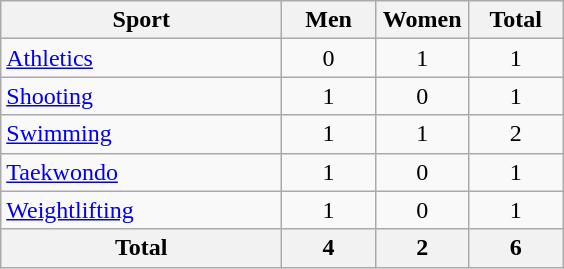<table class="wikitable sortable" style="text-align:center;">
<tr>
<th width=180>Sport</th>
<th width=55>Men</th>
<th width=55>Women</th>
<th width=55>Total</th>
</tr>
<tr>
<td align=left><a href='#'>Athletics</a></td>
<td>0</td>
<td>1</td>
<td>1</td>
</tr>
<tr>
<td align=left><a href='#'>Shooting</a></td>
<td>1</td>
<td>0</td>
<td>1</td>
</tr>
<tr>
<td align=left><a href='#'>Swimming</a></td>
<td>1</td>
<td>1</td>
<td>2</td>
</tr>
<tr>
<td align=left><a href='#'>Taekwondo</a></td>
<td>1</td>
<td>0</td>
<td>1</td>
</tr>
<tr>
<td align=left><a href='#'>Weightlifting</a></td>
<td>1</td>
<td>0</td>
<td>1</td>
</tr>
<tr>
<th>Total</th>
<th>4</th>
<th>2</th>
<th>6</th>
</tr>
</table>
